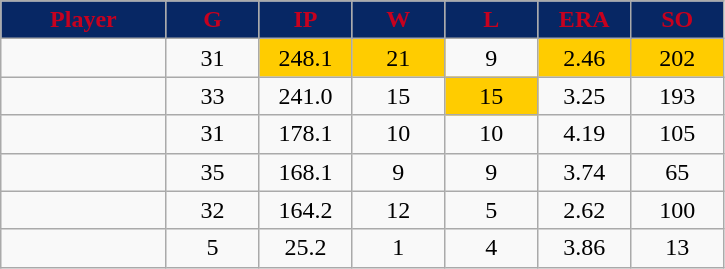<table class="wikitable sortable">
<tr>
<th style="background:#072764;color:#c6011f;" width="16%">Player</th>
<th style="background:#072764;color:#c6011f;" width="9%">G</th>
<th style="background:#072764;color:#c6011f;" width="9%">IP</th>
<th style="background:#072764;color:#c6011f;" width="9%">W</th>
<th style="background:#072764;color:#c6011f;" width="9%">L</th>
<th style="background:#072764;color:#c6011f;" width="9%">ERA</th>
<th style="background:#072764;color:#c6011f;" width="9%">SO</th>
</tr>
<tr align="center">
<td></td>
<td>31</td>
<td bgcolor="#FFCC00">248.1</td>
<td bgcolor="#FFCC00">21</td>
<td>9</td>
<td bgcolor="#FFCC00">2.46</td>
<td bgcolor="#FFCC00">202</td>
</tr>
<tr align="center">
<td></td>
<td>33</td>
<td>241.0</td>
<td>15</td>
<td bgcolor="#FFCC00">15</td>
<td>3.25</td>
<td>193</td>
</tr>
<tr align="center">
<td></td>
<td>31</td>
<td>178.1</td>
<td>10</td>
<td>10</td>
<td>4.19</td>
<td>105</td>
</tr>
<tr align="center">
<td></td>
<td>35</td>
<td>168.1</td>
<td>9</td>
<td>9</td>
<td>3.74</td>
<td>65</td>
</tr>
<tr align="center">
<td></td>
<td>32</td>
<td>164.2</td>
<td>12</td>
<td>5</td>
<td>2.62</td>
<td>100</td>
</tr>
<tr align="center">
<td></td>
<td>5</td>
<td>25.2</td>
<td>1</td>
<td>4</td>
<td>3.86</td>
<td>13</td>
</tr>
</table>
